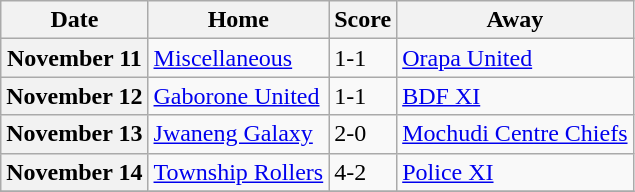<table class="wikitable sortable plainrowheaders">
<tr>
<th scope="col">Date</th>
<th scope="col">Home</th>
<th scope="col">Score</th>
<th scope="col">Away</th>
</tr>
<tr>
<th scope="row">November 11</th>
<td><a href='#'>Miscellaneous</a></td>
<td>1-1</td>
<td><a href='#'>Orapa United</a></td>
</tr>
<tr>
<th scope="row">November 12</th>
<td><a href='#'>Gaborone United</a></td>
<td>1-1</td>
<td><a href='#'>BDF XI</a></td>
</tr>
<tr>
<th scope="row">November 13</th>
<td><a href='#'>Jwaneng Galaxy</a></td>
<td>2-0</td>
<td><a href='#'>Mochudi Centre Chiefs</a></td>
</tr>
<tr>
<th scope="row">November 14</th>
<td><a href='#'>Township Rollers</a></td>
<td>4-2</td>
<td><a href='#'>Police XI</a></td>
</tr>
<tr>
</tr>
</table>
